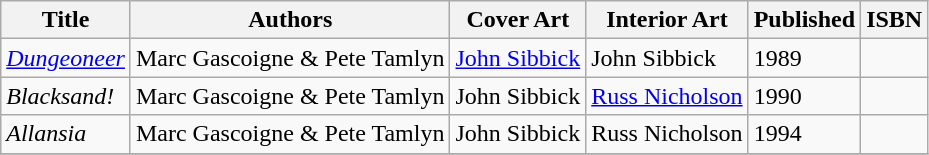<table class="wikitable">
<tr>
<th>Title</th>
<th>Authors</th>
<th>Cover Art</th>
<th>Interior Art</th>
<th>Published</th>
<th>ISBN</th>
</tr>
<tr valign="top">
<td><em><a href='#'>Dungeoneer</a></em></td>
<td>Marc Gascoigne & Pete Tamlyn</td>
<td><a href='#'>John Sibbick</a></td>
<td>John Sibbick</td>
<td>1989</td>
<td></td>
</tr>
<tr valign="top">
<td><em>Blacksand!</em></td>
<td>Marc Gascoigne & Pete Tamlyn</td>
<td>John Sibbick</td>
<td><a href='#'>Russ Nicholson</a></td>
<td>1990</td>
<td></td>
</tr>
<tr valign="top">
<td><em>Allansia</em></td>
<td>Marc Gascoigne & Pete Tamlyn</td>
<td>John Sibbick</td>
<td>Russ Nicholson</td>
<td>1994</td>
<td></td>
</tr>
<tr valign="top">
</tr>
</table>
